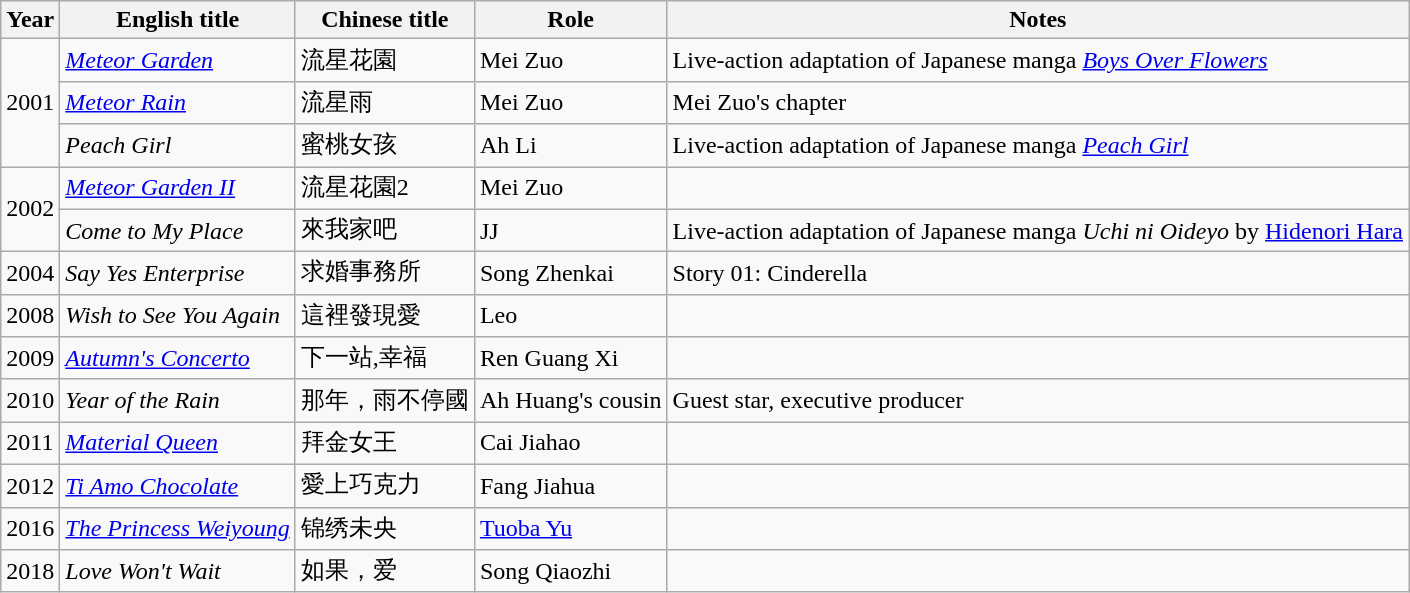<table class="wikitable sortable">
<tr>
<th>Year</th>
<th>English title</th>
<th>Chinese title</th>
<th>Role</th>
<th>Notes</th>
</tr>
<tr>
<td rowspan="3">2001</td>
<td><em><a href='#'>Meteor Garden</a></em></td>
<td>流星花園</td>
<td>Mei Zuo</td>
<td>Live-action adaptation of Japanese manga <em><a href='#'>Boys Over Flowers</a></em></td>
</tr>
<tr>
<td><em><a href='#'>Meteor Rain</a></em></td>
<td>流星雨</td>
<td>Mei Zuo</td>
<td>Mei Zuo's chapter</td>
</tr>
<tr>
<td><em>Peach Girl</em></td>
<td>蜜桃女孩</td>
<td>Ah Li</td>
<td>Live-action adaptation of Japanese manga <em><a href='#'>Peach Girl</a></em></td>
</tr>
<tr>
<td rowspan=2>2002</td>
<td><em><a href='#'>Meteor Garden II</a></em></td>
<td>流星花園2</td>
<td>Mei Zuo</td>
<td></td>
</tr>
<tr>
<td><em>Come to My Place</em></td>
<td>來我家吧</td>
<td>JJ</td>
<td>Live-action adaptation of Japanese manga <em>Uchi ni Oideyo</em> by <a href='#'>Hidenori Hara</a></td>
</tr>
<tr>
<td>2004</td>
<td><em>Say Yes Enterprise</em></td>
<td>求婚事務所</td>
<td>Song Zhenkai</td>
<td>Story 01: Cinderella</td>
</tr>
<tr>
<td>2008</td>
<td><em>Wish to See You Again</em></td>
<td>這裡發現愛</td>
<td>Leo</td>
<td></td>
</tr>
<tr>
<td>2009</td>
<td><em><a href='#'>Autumn's Concerto</a></em></td>
<td>下一站,幸福</td>
<td>Ren Guang Xi</td>
<td></td>
</tr>
<tr>
<td>2010</td>
<td><em>Year of the Rain</em></td>
<td>那年，雨不停國</td>
<td>Ah Huang's cousin</td>
<td>Guest star, executive producer</td>
</tr>
<tr>
<td>2011</td>
<td><em><a href='#'>Material Queen</a></em></td>
<td>拜金女王</td>
<td>Cai Jiahao</td>
<td></td>
</tr>
<tr>
<td>2012</td>
<td><em><a href='#'>Ti Amo Chocolate</a></em></td>
<td>愛上巧克力</td>
<td>Fang Jiahua</td>
<td></td>
</tr>
<tr>
<td>2016</td>
<td><em><a href='#'>The Princess Weiyoung</a></em></td>
<td>锦绣未央</td>
<td><a href='#'>Tuoba Yu</a></td>
<td></td>
</tr>
<tr>
<td>2018</td>
<td><em>Love Won't Wait</em></td>
<td>如果，爱</td>
<td>Song Qiaozhi</td>
<td></td>
</tr>
</table>
